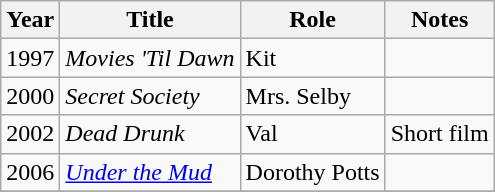<table class="wikitable sortable">
<tr>
<th>Year</th>
<th>Title</th>
<th>Role</th>
<th>Notes</th>
</tr>
<tr>
<td>1997</td>
<td><em>Movies 'Til Dawn</em></td>
<td>Kit</td>
<td></td>
</tr>
<tr>
<td>2000</td>
<td><em>Secret Society</em></td>
<td>Mrs. Selby</td>
<td></td>
</tr>
<tr>
<td>2002</td>
<td><em>Dead Drunk</em> </td>
<td>Val</td>
<td>Short film</td>
</tr>
<tr>
<td>2006</td>
<td><em><a href='#'>Under the Mud</a></em></td>
<td>Dorothy Potts</td>
<td></td>
</tr>
<tr>
</tr>
</table>
